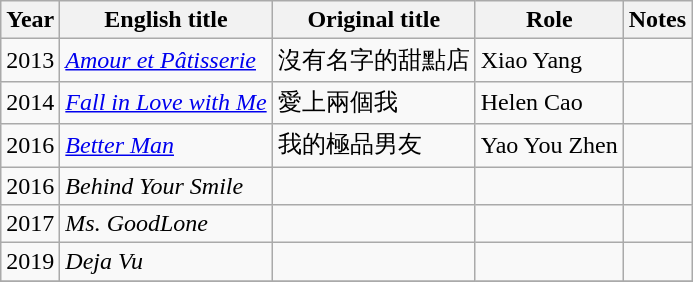<table class="wikitable sortable">
<tr>
<th>Year</th>
<th>English title</th>
<th>Original title</th>
<th>Role</th>
<th class="unsortable">Notes</th>
</tr>
<tr>
<td>2013</td>
<td><em><a href='#'>Amour et Pâtisserie</a></em></td>
<td>沒有名字的甜點店</td>
<td>Xiao Yang</td>
<td></td>
</tr>
<tr>
<td>2014</td>
<td><em><a href='#'>Fall in Love with Me</a></em></td>
<td>愛上兩個我</td>
<td>Helen Cao</td>
<td></td>
</tr>
<tr>
<td>2016</td>
<td><em><a href='#'>Better Man</a></em></td>
<td>我的極品男友</td>
<td>Yao You Zhen</td>
<td></td>
</tr>
<tr>
<td>2016</td>
<td><em>Behind Your Smile</em></td>
<td></td>
<td></td>
<td></td>
</tr>
<tr>
<td>2017</td>
<td><em>Ms. GoodLone</em></td>
<td></td>
<td></td>
<td></td>
</tr>
<tr>
<td>2019</td>
<td><em>Deja Vu</em></td>
<td></td>
<td></td>
<td></td>
</tr>
<tr>
</tr>
</table>
